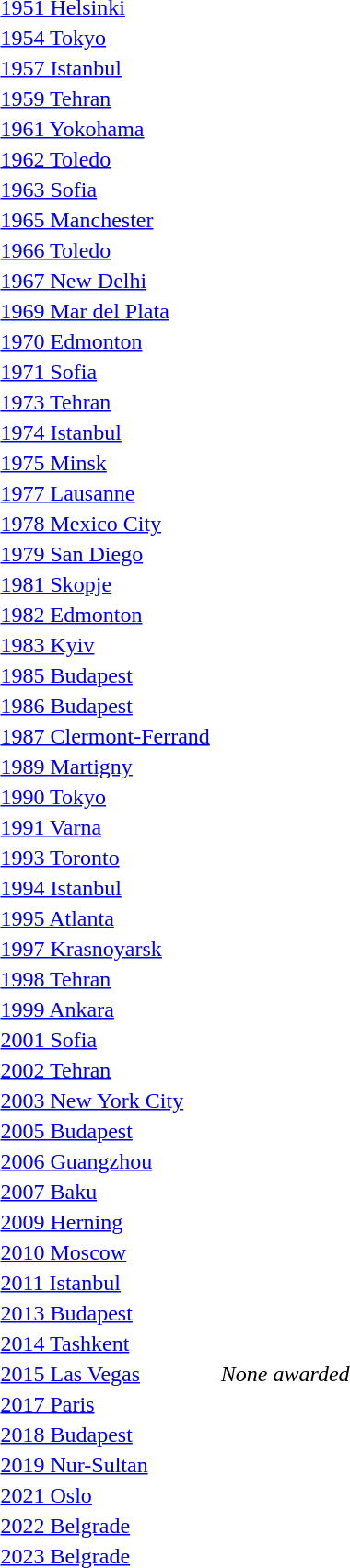<table>
<tr>
<td><a href='#'>1951 Helsinki</a></td>
<td></td>
<td></td>
<td></td>
</tr>
<tr>
<td><a href='#'>1954 Tokyo</a></td>
<td></td>
<td></td>
<td></td>
</tr>
<tr>
<td><a href='#'>1957 Istanbul</a></td>
<td></td>
<td></td>
<td></td>
</tr>
<tr>
<td><a href='#'>1959 Tehran</a></td>
<td></td>
<td></td>
<td></td>
</tr>
<tr>
<td><a href='#'>1961 Yokohama</a></td>
<td></td>
<td></td>
<td></td>
</tr>
<tr>
<td><a href='#'>1962 Toledo</a></td>
<td></td>
<td></td>
<td></td>
</tr>
<tr>
<td><a href='#'>1963 Sofia</a></td>
<td></td>
<td></td>
<td></td>
</tr>
<tr>
<td><a href='#'>1965 Manchester</a></td>
<td></td>
<td></td>
<td></td>
</tr>
<tr>
<td><a href='#'>1966 Toledo</a></td>
<td></td>
<td></td>
<td></td>
</tr>
<tr>
<td><a href='#'>1967 New Delhi</a></td>
<td></td>
<td></td>
<td></td>
</tr>
<tr>
<td><a href='#'>1969 Mar del Plata</a></td>
<td></td>
<td></td>
<td></td>
</tr>
<tr>
<td><a href='#'>1970 Edmonton</a></td>
<td></td>
<td></td>
<td></td>
</tr>
<tr>
<td><a href='#'>1971 Sofia</a></td>
<td></td>
<td></td>
<td></td>
</tr>
<tr>
<td><a href='#'>1973 Tehran</a></td>
<td></td>
<td></td>
<td></td>
</tr>
<tr>
<td><a href='#'>1974 Istanbul</a></td>
<td></td>
<td></td>
<td></td>
</tr>
<tr>
<td><a href='#'>1975 Minsk</a></td>
<td></td>
<td></td>
<td></td>
</tr>
<tr>
<td><a href='#'>1977 Lausanne</a></td>
<td></td>
<td></td>
<td></td>
</tr>
<tr>
<td><a href='#'>1978 Mexico City</a></td>
<td></td>
<td></td>
<td></td>
</tr>
<tr>
<td><a href='#'>1979 San Diego</a></td>
<td></td>
<td></td>
<td></td>
</tr>
<tr>
<td><a href='#'>1981 Skopje</a></td>
<td></td>
<td></td>
<td></td>
</tr>
<tr>
<td><a href='#'>1982 Edmonton</a></td>
<td></td>
<td></td>
<td></td>
</tr>
<tr>
<td><a href='#'>1983 Kyiv</a></td>
<td></td>
<td></td>
<td></td>
</tr>
<tr>
<td><a href='#'>1985 Budapest</a></td>
<td></td>
<td></td>
<td></td>
</tr>
<tr>
<td><a href='#'>1986 Budapest</a></td>
<td></td>
<td></td>
<td></td>
</tr>
<tr>
<td><a href='#'>1987 Clermont-Ferrand</a></td>
<td></td>
<td></td>
<td></td>
</tr>
<tr>
<td><a href='#'>1989 Martigny</a></td>
<td></td>
<td></td>
<td></td>
</tr>
<tr>
<td><a href='#'>1990 Tokyo</a></td>
<td></td>
<td></td>
<td></td>
</tr>
<tr>
<td><a href='#'>1991 Varna</a></td>
<td></td>
<td></td>
<td></td>
</tr>
<tr>
<td><a href='#'>1993 Toronto</a></td>
<td></td>
<td></td>
<td></td>
</tr>
<tr>
<td><a href='#'>1994 Istanbul</a></td>
<td></td>
<td></td>
<td></td>
</tr>
<tr>
<td><a href='#'>1995 Atlanta</a></td>
<td></td>
<td></td>
<td></td>
</tr>
<tr>
<td><a href='#'>1997 Krasnoyarsk</a></td>
<td></td>
<td></td>
<td></td>
</tr>
<tr>
<td><a href='#'>1998 Tehran</a></td>
<td></td>
<td></td>
<td></td>
</tr>
<tr>
<td><a href='#'>1999 Ankara</a></td>
<td></td>
<td></td>
<td></td>
</tr>
<tr>
<td><a href='#'>2001 Sofia</a></td>
<td></td>
<td></td>
<td></td>
</tr>
<tr>
<td><a href='#'>2002 Tehran</a></td>
<td></td>
<td></td>
<td></td>
</tr>
<tr>
<td><a href='#'>2003 New York City</a></td>
<td></td>
<td></td>
<td></td>
</tr>
<tr>
<td rowspan=2><a href='#'>2005 Budapest</a></td>
<td rowspan=2></td>
<td rowspan=2></td>
<td></td>
</tr>
<tr>
<td></td>
</tr>
<tr>
<td rowspan=2><a href='#'>2006 Guangzhou</a></td>
<td rowspan=2></td>
<td rowspan=2></td>
<td></td>
</tr>
<tr>
<td></td>
</tr>
<tr>
<td rowspan=2><a href='#'>2007 Baku</a></td>
<td rowspan=2></td>
<td rowspan=2></td>
<td></td>
</tr>
<tr>
<td></td>
</tr>
<tr>
<td rowspan=2><a href='#'>2009 Herning</a></td>
<td rowspan=2></td>
<td rowspan=2></td>
<td></td>
</tr>
<tr>
<td></td>
</tr>
<tr>
<td rowspan=2><a href='#'>2010 Moscow</a></td>
<td rowspan=2></td>
<td rowspan=2></td>
<td></td>
</tr>
<tr>
<td></td>
</tr>
<tr>
<td rowspan=2><a href='#'>2011 Istanbul</a></td>
<td rowspan=2></td>
<td rowspan=2></td>
<td></td>
</tr>
<tr>
<td></td>
</tr>
<tr>
<td rowspan=2><a href='#'>2013 Budapest</a></td>
<td rowspan=2></td>
<td rowspan=2></td>
<td></td>
</tr>
<tr>
<td></td>
</tr>
<tr>
<td rowspan=2><a href='#'>2014 Tashkent</a></td>
<td rowspan=2></td>
<td rowspan=2></td>
<td></td>
</tr>
<tr>
<td></td>
</tr>
<tr>
<td rowspan=2><a href='#'>2015 Las Vegas</a></td>
<td rowspan=2></td>
<td rowspan=2><em>None awarded</em></td>
<td></td>
</tr>
<tr>
<td></td>
</tr>
<tr>
<td rowspan=2><a href='#'>2017 Paris</a></td>
<td rowspan=2></td>
<td rowspan=2></td>
<td></td>
</tr>
<tr>
<td></td>
</tr>
<tr>
<td rowspan=2><a href='#'>2018 Budapest</a></td>
<td rowspan=2></td>
<td rowspan=2></td>
<td></td>
</tr>
<tr>
<td></td>
</tr>
<tr>
<td rowspan=2><a href='#'>2019 Nur-Sultan</a></td>
<td rowspan=2></td>
<td rowspan=2></td>
<td></td>
</tr>
<tr>
<td></td>
</tr>
<tr>
<td rowspan=2><a href='#'>2021 Oslo</a></td>
<td rowspan=2></td>
<td rowspan=2></td>
<td></td>
</tr>
<tr>
<td></td>
</tr>
<tr>
<td rowspan=2><a href='#'>2022 Belgrade</a></td>
<td rowspan=2></td>
<td rowspan=2></td>
<td></td>
</tr>
<tr>
<td></td>
</tr>
<tr>
<td rowspan=2><a href='#'>2023 Belgrade</a></td>
<td rowspan=2></td>
<td rowspan=2></td>
<td></td>
</tr>
<tr>
<td></td>
</tr>
</table>
